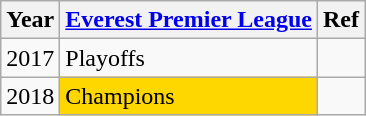<table class="wikitable">
<tr>
<th>Year</th>
<th><a href='#'>Everest Premier League</a></th>
<th>Ref</th>
</tr>
<tr>
<td>2017</td>
<td>Playoffs</td>
<td></td>
</tr>
<tr>
<td>2018</td>
<td style="background: gold;">Champions</td>
<td></td>
</tr>
</table>
